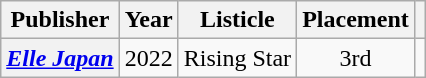<table class="wikitable plainrowheaders" style="margin-right: 0;">
<tr>
<th scope="col">Publisher</th>
<th scope="col">Year</th>
<th scope="col">Listicle</th>
<th scope="col">Placement</th>
<th scope="col" class="unsortable"></th>
</tr>
<tr>
<th scope="row"><em><a href='#'>Elle Japan</a></em></th>
<td style="text-align:center;">2022</td>
<td>Rising Star</td>
<td style="text-align:center;">3rd</td>
<td style="text-align:center;"></td>
</tr>
</table>
